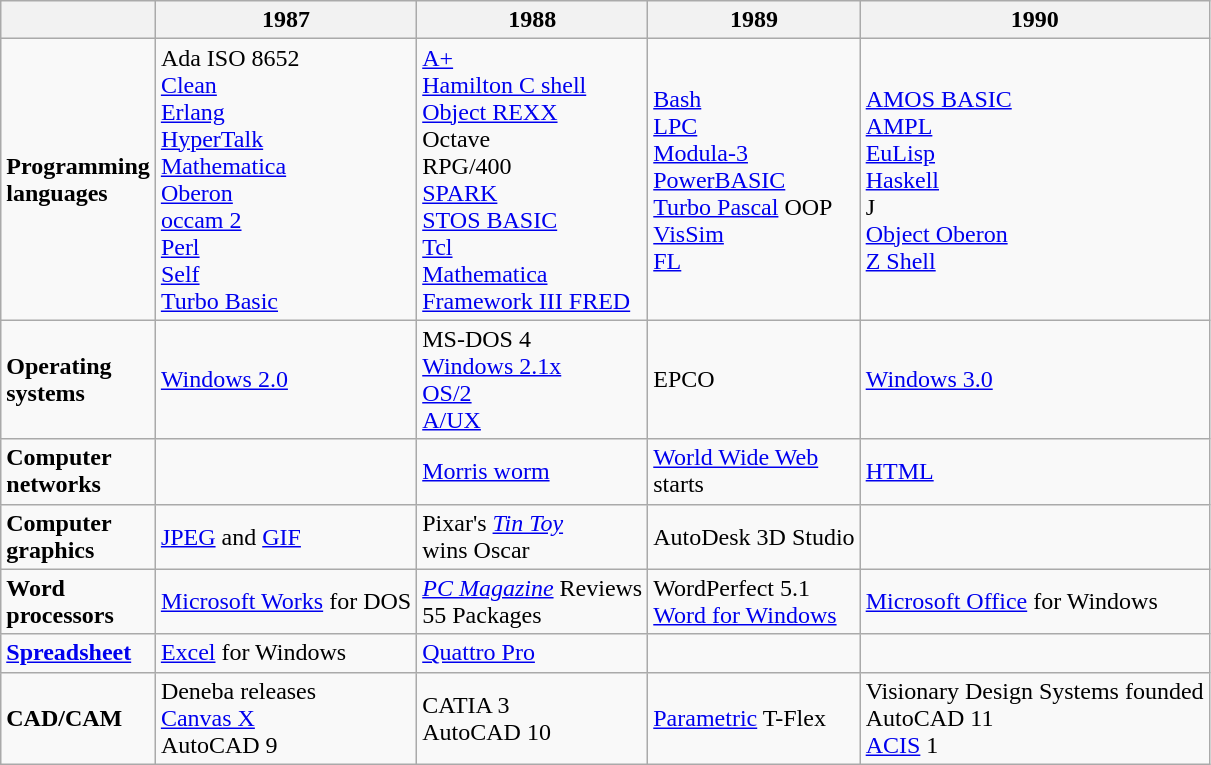<table class="wikitable">
<tr>
<th></th>
<th>1987</th>
<th>1988</th>
<th>1989</th>
<th>1990</th>
</tr>
<tr>
<td><strong>Programming<br>languages</strong></td>
<td>Ada ISO 8652<br><a href='#'>Clean</a><br><a href='#'>Erlang</a><br><a href='#'>HyperTalk</a><br><a href='#'>Mathematica</a><br><a href='#'>Oberon</a><br><a href='#'>occam 2</a><br><a href='#'>Perl</a><br><a href='#'>Self</a><br><a href='#'>Turbo Basic</a></td>
<td><a href='#'>A+</a><br><a href='#'>Hamilton C shell</a><br><a href='#'>Object REXX</a><br>Octave<br>RPG/400<br><a href='#'>SPARK</a><br><a href='#'>STOS BASIC</a><br><a href='#'>Tcl</a><br><a href='#'>Mathematica</a><br><a href='#'>Framework III FRED</a></td>
<td><a href='#'>Bash</a><br><a href='#'>LPC</a><br><a href='#'>Modula-3</a><br><a href='#'>PowerBASIC</a><br><a href='#'>Turbo Pascal</a> OOP<br><a href='#'>VisSim</a><br><a href='#'>FL</a></td>
<td><a href='#'>AMOS BASIC</a><br><a href='#'>AMPL</a><br><a href='#'>EuLisp</a><br><a href='#'>Haskell</a><br>J<br><a href='#'>Object Oberon</a><br><a href='#'>Z Shell</a></td>
</tr>
<tr>
<td><strong>Operating<br>systems</strong></td>
<td><a href='#'>Windows 2.0</a></td>
<td>MS-DOS 4<br><a href='#'>Windows 2.1x</a><br><a href='#'>OS/2</a><br><a href='#'>A/UX</a></td>
<td>EPCO</td>
<td><a href='#'>Windows 3.0</a></td>
</tr>
<tr>
<td><strong>Computer<br>networks</strong></td>
<td></td>
<td><a href='#'>Morris worm</a></td>
<td><a href='#'>World Wide Web</a><br>starts</td>
<td><a href='#'>HTML</a></td>
</tr>
<tr>
<td><strong>Computer<br>graphics</strong></td>
<td><a href='#'>JPEG</a> and <a href='#'>GIF</a></td>
<td>Pixar's <em><a href='#'>Tin Toy</a></em><br>wins Oscar</td>
<td>AutoDesk 3D Studio</td>
<td></td>
</tr>
<tr>
<td><strong>Word<br>processors</strong></td>
<td><a href='#'>Microsoft Works</a> for DOS</td>
<td><em><a href='#'>PC Magazine</a></em> Reviews<br>55 Packages</td>
<td>WordPerfect 5.1<br><a href='#'>Word for Windows</a></td>
<td><a href='#'>Microsoft Office</a> for Windows</td>
</tr>
<tr>
<td><strong><a href='#'>Spreadsheet</a></strong></td>
<td><a href='#'>Excel</a> for Windows</td>
<td><a href='#'>Quattro Pro</a></td>
<td></td>
<td></td>
</tr>
<tr>
<td><strong>CAD/CAM</strong></td>
<td>Deneba releases<br><a href='#'>Canvas X</a><br>AutoCAD 9</td>
<td>CATIA 3<br>AutoCAD 10</td>
<td><a href='#'>Parametric</a> T-Flex</td>
<td>Visionary Design Systems founded<br>AutoCAD 11<br><a href='#'>ACIS</a> 1</td>
</tr>
</table>
